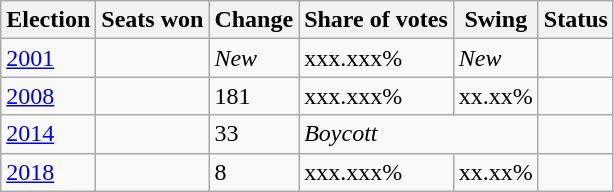<table class="wikitable">
<tr>
<th>Election</th>
<th>Seats won</th>
<th>Change</th>
<th>Share of votes</th>
<th>Swing</th>
<th>Status</th>
</tr>
<tr>
<td><a href='#'>2001</a></td>
<td></td>
<td><em>New</em></td>
<td>xxx.xxx%</td>
<td><em>New</em></td>
<td></td>
</tr>
<tr>
<td><a href='#'>2008</a></td>
<td></td>
<td> 181</td>
<td>xxx.xxx%</td>
<td> xx.xx%</td>
<td></td>
</tr>
<tr>
<td><a href='#'>2014</a></td>
<td></td>
<td> 33</td>
<td colspan="2"><em>Boycott</em></td>
<td></td>
</tr>
<tr>
<td><a href='#'>2018</a></td>
<td></td>
<td> 8</td>
<td>xxx.xxx%</td>
<td>xx.xx%</td>
<td></td>
</tr>
</table>
